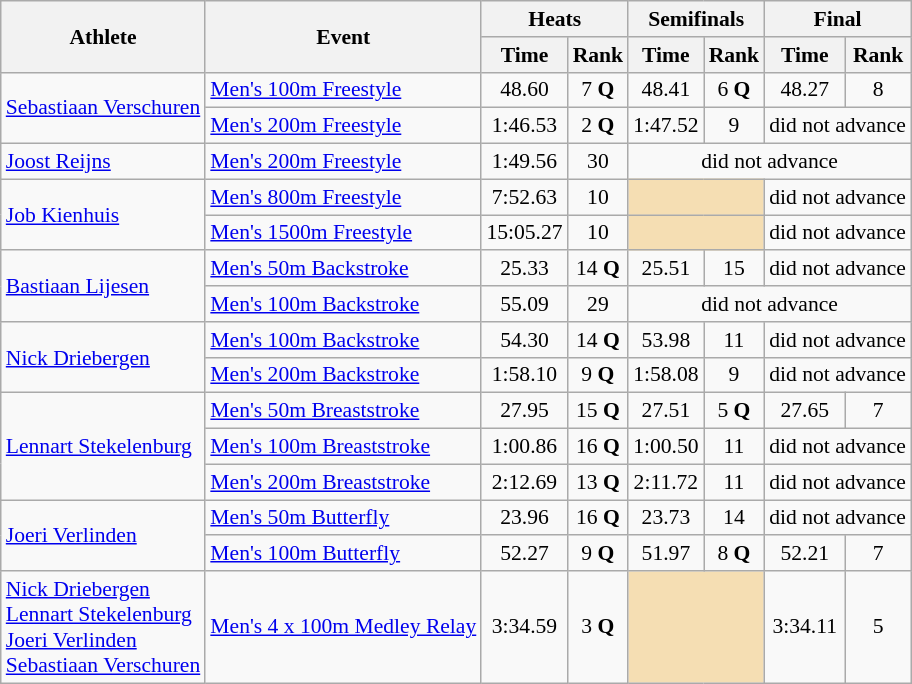<table class=wikitable style="font-size:90%">
<tr>
<th rowspan="2">Athlete</th>
<th rowspan="2">Event</th>
<th colspan="2">Heats</th>
<th colspan="2">Semifinals</th>
<th colspan="2">Final</th>
</tr>
<tr>
<th>Time</th>
<th>Rank</th>
<th>Time</th>
<th>Rank</th>
<th>Time</th>
<th>Rank</th>
</tr>
<tr>
<td rowspan="2"><a href='#'>Sebastiaan Verschuren</a></td>
<td><a href='#'>Men's 100m Freestyle</a></td>
<td align=center>48.60</td>
<td align=center>7 <strong>Q</strong></td>
<td align=center>48.41</td>
<td align=center>6 <strong>Q</strong></td>
<td align=center>48.27</td>
<td align=center>8</td>
</tr>
<tr>
<td><a href='#'>Men's 200m Freestyle</a></td>
<td align=center>1:46.53</td>
<td align=center>2 <strong>Q</strong></td>
<td align=center>1:47.52</td>
<td align=center>9</td>
<td align=center colspan=2>did not advance</td>
</tr>
<tr>
<td rowspan="1"><a href='#'>Joost Reijns</a></td>
<td><a href='#'>Men's 200m Freestyle</a></td>
<td align=center>1:49.56</td>
<td align=center>30</td>
<td align=center colspan=4>did not advance</td>
</tr>
<tr>
<td rowspan="2"><a href='#'>Job Kienhuis</a></td>
<td><a href='#'>Men's 800m Freestyle</a></td>
<td align=center>7:52.63</td>
<td align=center>10</td>
<td colspan= 2 bgcolor="wheat"></td>
<td align=center colspan=2>did not advance</td>
</tr>
<tr>
<td><a href='#'>Men's 1500m Freestyle</a></td>
<td align=center>15:05.27</td>
<td align=center>10</td>
<td colspan= 2 bgcolor="wheat"></td>
<td align=center colspan=2>did not advance</td>
</tr>
<tr>
<td rowspan="2"><a href='#'>Bastiaan Lijesen</a></td>
<td><a href='#'>Men's 50m Backstroke</a></td>
<td align=center>25.33</td>
<td align=center>14 <strong>Q</strong></td>
<td align=center>25.51</td>
<td align=center>15</td>
<td align=center colspan=2>did not advance</td>
</tr>
<tr>
<td><a href='#'>Men's 100m Backstroke</a></td>
<td align=center>55.09</td>
<td align=center>29</td>
<td align=center colspan=4>did not advance</td>
</tr>
<tr>
<td rowspan="2"><a href='#'>Nick Driebergen</a></td>
<td><a href='#'>Men's 100m Backstroke</a></td>
<td align=center>54.30</td>
<td align=center>14 <strong>Q</strong></td>
<td align=center>53.98</td>
<td align=center>11</td>
<td align=center colspan=2>did not advance</td>
</tr>
<tr>
<td><a href='#'>Men's 200m Backstroke</a></td>
<td align=center>1:58.10</td>
<td align=center>9 <strong>Q</strong></td>
<td align=center>1:58.08</td>
<td align=center>9</td>
<td align=center colspan=2>did not advance</td>
</tr>
<tr>
<td rowspan="3"><a href='#'>Lennart Stekelenburg</a></td>
<td><a href='#'>Men's 50m Breaststroke</a></td>
<td align=center>27.95</td>
<td align=center>15 <strong>Q</strong></td>
<td align=center>27.51</td>
<td align=center>5 <strong>Q</strong></td>
<td align=center>27.65</td>
<td align=center>7</td>
</tr>
<tr>
<td><a href='#'>Men's 100m Breaststroke</a></td>
<td align=center>1:00.86</td>
<td align=center>16 <strong>Q</strong></td>
<td align=center>1:00.50</td>
<td align=center>11</td>
<td align=center colspan=2>did not advance</td>
</tr>
<tr>
<td><a href='#'>Men's 200m Breaststroke</a></td>
<td align=center>2:12.69</td>
<td align=center>13 <strong>Q</strong></td>
<td align=center>2:11.72</td>
<td align=center>11</td>
<td align=center colspan=2>did not advance</td>
</tr>
<tr>
<td rowspan="2"><a href='#'>Joeri Verlinden</a></td>
<td><a href='#'>Men's 50m Butterfly</a></td>
<td align=center>23.96</td>
<td align=center>16 <strong>Q</strong></td>
<td align=center>23.73</td>
<td align=center>14</td>
<td align=center colspan=2>did not advance</td>
</tr>
<tr>
<td><a href='#'>Men's 100m Butterfly</a></td>
<td align=center>52.27</td>
<td align=center>9 <strong>Q</strong></td>
<td align=center>51.97</td>
<td align=center>8 <strong>Q</strong></td>
<td align=center>52.21</td>
<td align=center>7</td>
</tr>
<tr>
<td rowspan="1"><a href='#'>Nick Driebergen</a><br><a href='#'>Lennart Stekelenburg</a><br><a href='#'>Joeri Verlinden</a><br><a href='#'>Sebastiaan Verschuren</a></td>
<td><a href='#'>Men's 4 x 100m Medley Relay</a></td>
<td align=center>3:34.59</td>
<td align=center>3 <strong>Q</strong></td>
<td colspan= 2 bgcolor="wheat"></td>
<td align=center>3:34.11</td>
<td align=center>5</td>
</tr>
</table>
